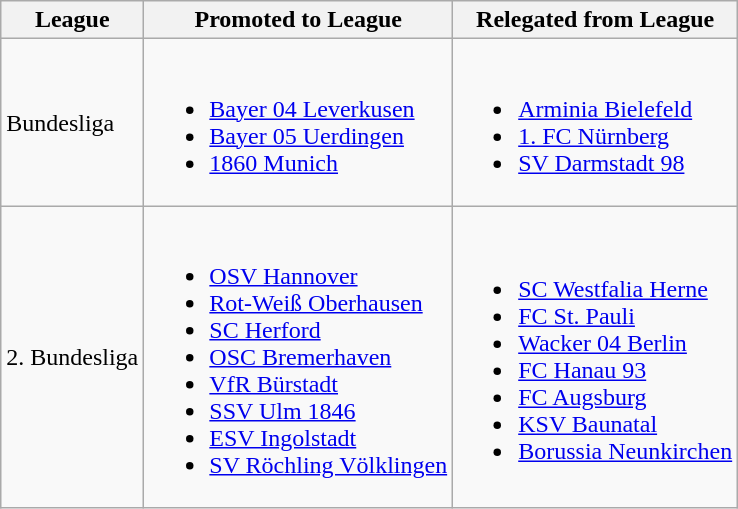<table class="wikitable">
<tr>
<th>League</th>
<th>Promoted to League</th>
<th>Relegated from League</th>
</tr>
<tr>
<td>Bundesliga</td>
<td><br><ul><li><a href='#'>Bayer 04 Leverkusen</a></li><li><a href='#'>Bayer 05 Uerdingen</a></li><li><a href='#'>1860 Munich</a></li></ul></td>
<td><br><ul><li><a href='#'>Arminia Bielefeld</a></li><li><a href='#'>1. FC Nürnberg</a></li><li><a href='#'>SV Darmstadt 98</a></li></ul></td>
</tr>
<tr>
<td>2. Bundesliga</td>
<td><br><ul><li><a href='#'>OSV Hannover</a></li><li><a href='#'>Rot-Weiß Oberhausen</a></li><li><a href='#'>SC Herford</a></li><li><a href='#'>OSC Bremerhaven</a></li><li><a href='#'>VfR Bürstadt</a></li><li><a href='#'>SSV Ulm 1846</a></li><li><a href='#'>ESV Ingolstadt</a></li><li><a href='#'>SV Röchling Völklingen</a></li></ul></td>
<td><br><ul><li><a href='#'>SC Westfalia Herne</a></li><li><a href='#'>FC St. Pauli</a></li><li><a href='#'>Wacker 04 Berlin</a></li><li><a href='#'>FC Hanau 93</a></li><li><a href='#'>FC Augsburg</a></li><li><a href='#'>KSV Baunatal</a></li><li><a href='#'>Borussia Neunkirchen</a></li></ul></td>
</tr>
</table>
